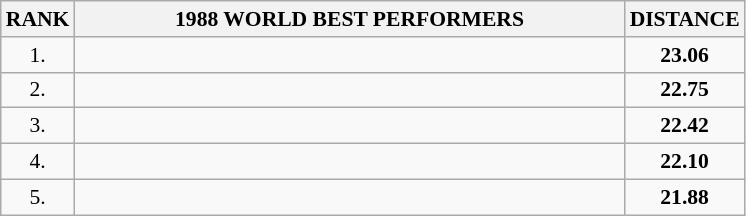<table class="wikitable" style="border-collapse: collapse; font-size: 90%;">
<tr>
<th>RANK</th>
<th align="center" style="width: 25em">1988 WORLD BEST PERFORMERS</th>
<th align="center" style="width: 5em">DISTANCE</th>
</tr>
<tr>
<td align="center">1.</td>
<td></td>
<td align="center"><strong>23.06</strong></td>
</tr>
<tr>
<td align="center">2.</td>
<td></td>
<td align="center"><strong>22.75</strong></td>
</tr>
<tr>
<td align="center">3.</td>
<td></td>
<td align="center"><strong>22.42</strong></td>
</tr>
<tr>
<td align="center">4.</td>
<td></td>
<td align="center"><strong>22.10</strong></td>
</tr>
<tr>
<td align="center">5.</td>
<td></td>
<td align="center"><strong>21.88</strong></td>
</tr>
</table>
